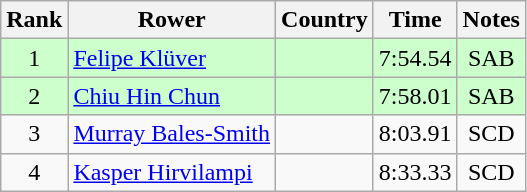<table class="wikitable" style="text-align:center">
<tr>
<th>Rank</th>
<th>Rower</th>
<th>Country</th>
<th>Time</th>
<th>Notes</th>
</tr>
<tr bgcolor=ccffcc>
<td>1</td>
<td align="left"><a href='#'>Felipe Klüver</a></td>
<td align="left"></td>
<td>7:54.54</td>
<td>SAB</td>
</tr>
<tr bgcolor=ccffcc>
<td>2</td>
<td align="left"><a href='#'>Chiu Hin Chun</a></td>
<td align="left"></td>
<td>7:58.01</td>
<td>SAB</td>
</tr>
<tr>
<td>3</td>
<td align="left"><a href='#'>Murray Bales-Smith</a></td>
<td align="left"></td>
<td>8:03.91</td>
<td>SCD</td>
</tr>
<tr>
<td>4</td>
<td align="left"><a href='#'>Kasper Hirvilampi</a></td>
<td align="left"></td>
<td>8:33.33</td>
<td>SCD</td>
</tr>
</table>
